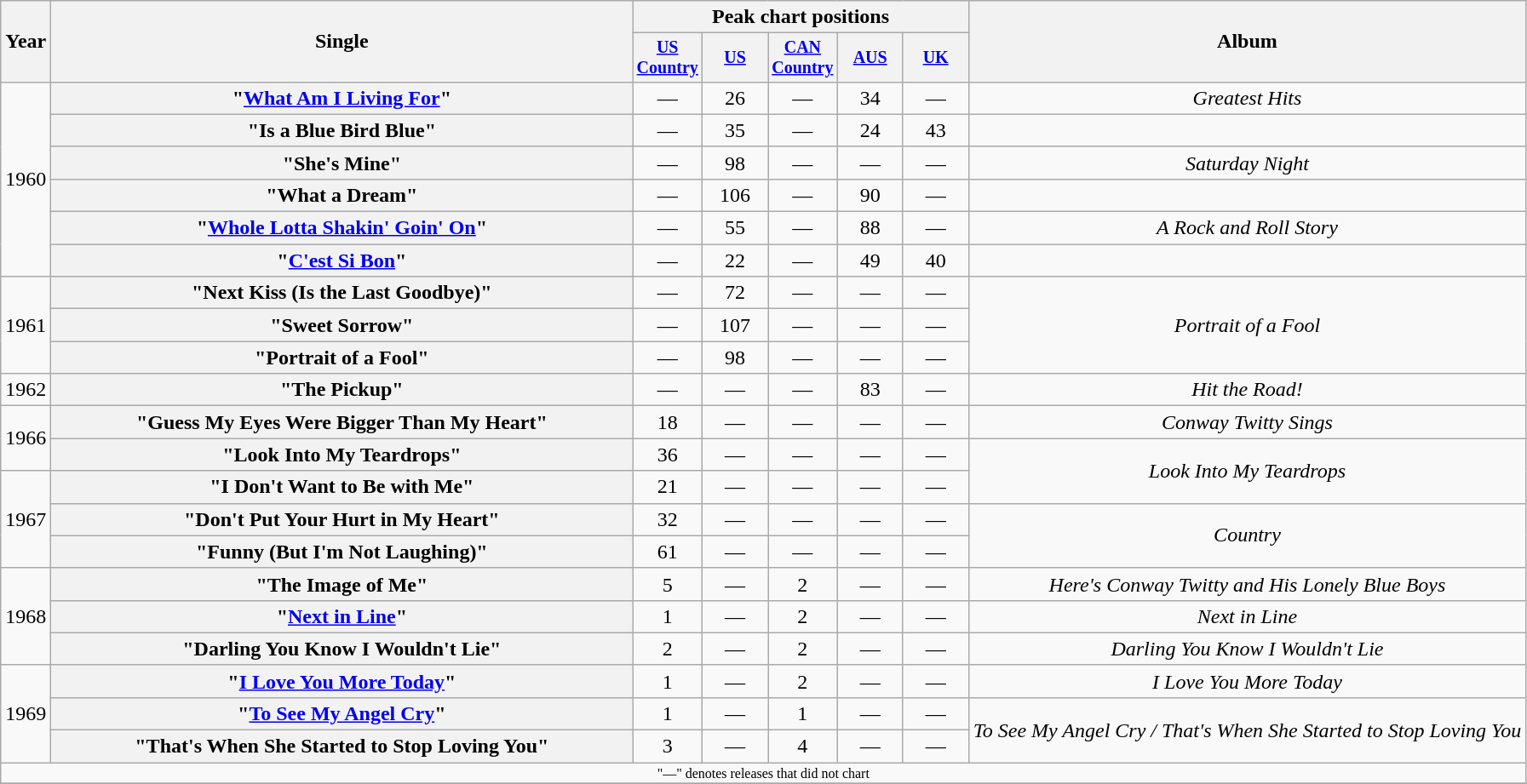<table class="wikitable plainrowheaders" style="text-align:center;">
<tr>
<th rowspan="2">Year</th>
<th rowspan="2" style="width:28em;">Single</th>
<th colspan="5">Peak chart positions</th>
<th rowspan="2">Album</th>
</tr>
<tr style="font-size:smaller;">
<th width="45"><a href='#'>US Country</a><br></th>
<th width="45"><a href='#'>US</a><br></th>
<th width="45"><a href='#'>CAN Country</a></th>
<th width="45"><a href='#'>AUS</a></th>
<th width="45"><a href='#'>UK</a></th>
</tr>
<tr>
<td rowspan="6">1960</td>
<th scope="row">"<a href='#'>What Am I Living For</a>"</th>
<td>—</td>
<td>26</td>
<td>—</td>
<td>34</td>
<td>—</td>
<td><em>Greatest Hits</em></td>
</tr>
<tr>
<th scope="row">"Is a Blue Bird Blue"</th>
<td>—</td>
<td>35</td>
<td>—</td>
<td>24</td>
<td>43</td>
<td></td>
</tr>
<tr>
<th scope="row">"She's Mine"</th>
<td>—</td>
<td>98</td>
<td>—</td>
<td>—</td>
<td>—</td>
<td><em>Saturday Night</em></td>
</tr>
<tr>
<th scope="row">"What a Dream"</th>
<td>—</td>
<td>106</td>
<td>—</td>
<td>90</td>
<td>—</td>
<td></td>
</tr>
<tr>
<th scope="row">"<a href='#'>Whole Lotta Shakin' Goin' On</a>"</th>
<td>—</td>
<td>55</td>
<td>—</td>
<td>88</td>
<td>—</td>
<td><em>A Rock and Roll Story</em></td>
</tr>
<tr>
<th scope="row">"<a href='#'>C'est Si Bon</a>"</th>
<td>—</td>
<td>22</td>
<td>—</td>
<td>49</td>
<td>40</td>
<td></td>
</tr>
<tr>
<td rowspan="3">1961</td>
<th scope="row">"Next Kiss (Is the Last Goodbye)"</th>
<td>—</td>
<td>72</td>
<td>—</td>
<td>—</td>
<td>—</td>
<td rowspan="3"><em>Portrait of a Fool</em></td>
</tr>
<tr>
<th scope="row">"Sweet Sorrow"</th>
<td>—</td>
<td>107</td>
<td>—</td>
<td>—</td>
<td>—</td>
</tr>
<tr>
<th scope="row">"Portrait of a Fool"</th>
<td>—</td>
<td>98</td>
<td>—</td>
<td>—</td>
<td>—</td>
</tr>
<tr>
<td>1962</td>
<th scope="row">"The Pickup"</th>
<td>—</td>
<td>—</td>
<td>—</td>
<td>83</td>
<td>—</td>
<td><em>Hit the Road!</em></td>
</tr>
<tr>
<td rowspan="2">1966</td>
<th scope="row">"Guess My Eyes Were Bigger Than My Heart"</th>
<td>18</td>
<td>—</td>
<td>—</td>
<td>—</td>
<td>—</td>
<td><em>Conway Twitty Sings</em></td>
</tr>
<tr>
<th scope="row">"Look Into My Teardrops"</th>
<td>36</td>
<td>—</td>
<td>—</td>
<td>—</td>
<td>—</td>
<td rowspan="2"><em>Look Into My Teardrops</em></td>
</tr>
<tr>
<td rowspan="3">1967</td>
<th scope="row">"I Don't Want to Be with Me"</th>
<td>21</td>
<td>—</td>
<td>—</td>
<td>—</td>
<td>—</td>
</tr>
<tr>
<th scope="row">"Don't Put Your Hurt in My Heart"</th>
<td>32</td>
<td>—</td>
<td>—</td>
<td>—</td>
<td>—</td>
<td rowspan="2"><em>Country</em></td>
</tr>
<tr>
<th scope="row">"Funny (But I'm Not Laughing)"</th>
<td>61</td>
<td>—</td>
<td>—</td>
<td>—</td>
<td>—</td>
</tr>
<tr>
<td rowspan="3">1968</td>
<th scope="row">"The Image of Me"</th>
<td>5</td>
<td>—</td>
<td>2</td>
<td>—</td>
<td>—</td>
<td><em>Here's Conway Twitty and His Lonely Blue Boys</em></td>
</tr>
<tr>
<th scope="row">"<a href='#'>Next in Line</a>"</th>
<td>1</td>
<td>—</td>
<td>2</td>
<td>—</td>
<td>—</td>
<td><em>Next in Line</em></td>
</tr>
<tr>
<th scope="row">"Darling You Know I Wouldn't Lie"</th>
<td>2</td>
<td>—</td>
<td>2</td>
<td>—</td>
<td>—</td>
<td><em>Darling You Know I Wouldn't Lie</em></td>
</tr>
<tr>
<td rowspan="3">1969</td>
<th scope="row">"<a href='#'>I Love You More Today</a>"</th>
<td>1</td>
<td>—</td>
<td>2</td>
<td>—</td>
<td>—</td>
<td><em>I Love You More Today</em></td>
</tr>
<tr>
<th scope="row">"<a href='#'>To See My Angel Cry</a>"</th>
<td>1</td>
<td>—</td>
<td>1</td>
<td>—</td>
<td>—</td>
<td rowspan="2"><em>To See My Angel Cry / That's When She Started to Stop Loving You</em></td>
</tr>
<tr>
<th scope="row">"That's When She Started to Stop Loving You"</th>
<td>3</td>
<td>—</td>
<td>4</td>
<td>—</td>
<td>—</td>
</tr>
<tr>
<td colspan="8" style="font-size:8pt">"—" denotes releases that did not chart</td>
</tr>
<tr>
</tr>
</table>
